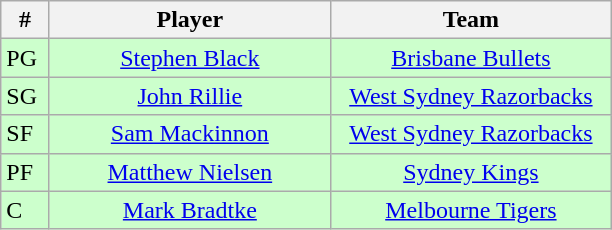<table class="wikitable" style="text-align:center">
<tr>
<th width=25>#</th>
<th width=180>Player</th>
<th width=180>Team</th>
</tr>
<tr style="background:#cfc;">
<td align=left>PG</td>
<td><a href='#'>Stephen Black</a></td>
<td><a href='#'>Brisbane Bullets</a></td>
</tr>
<tr style="background:#cfc;">
<td align=left>SG</td>
<td><a href='#'>John Rillie</a></td>
<td><a href='#'>West Sydney Razorbacks</a></td>
</tr>
<tr style="background:#cfc;">
<td align=left>SF</td>
<td><a href='#'>Sam Mackinnon</a></td>
<td><a href='#'>West Sydney Razorbacks</a></td>
</tr>
<tr style="background:#cfc;">
<td align=left>PF</td>
<td><a href='#'>Matthew Nielsen</a></td>
<td><a href='#'>Sydney Kings</a></td>
</tr>
<tr style="background:#cfc;">
<td align=left>C</td>
<td><a href='#'>Mark Bradtke</a></td>
<td><a href='#'>Melbourne Tigers</a></td>
</tr>
</table>
